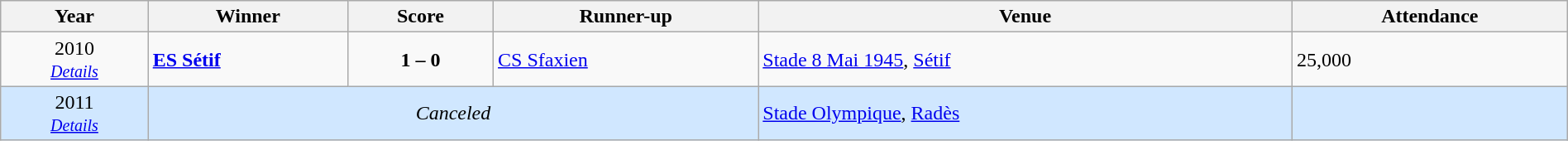<table class="wikitable" width="100%">
<tr>
<th>Year</th>
<th>Winner</th>
<th>Score</th>
<th>Runner-up</th>
<th>Venue</th>
<th>Attendance</th>
</tr>
<tr>
<td align=center>2010<br><small><em><a href='#'>Details</a></em></small></td>
<td> <strong><a href='#'>ES Sétif</a></strong></td>
<td align=center><strong>1 – 0</strong></td>
<td> <a href='#'>CS Sfaxien</a></td>
<td><a href='#'>Stade 8 Mai 1945</a>, <a href='#'>Sétif</a></td>
<td>25,000</td>
</tr>
<tr bgcolor=#D0E7FF>
<td align=center>2011<br><small><em><a href='#'>Details</a></em></small></td>
<td align=center colspan=3><em>Canceled</em> </td>
<td><a href='#'>Stade Olympique</a>, <a href='#'>Radès</a></td>
<td></td>
</tr>
</table>
